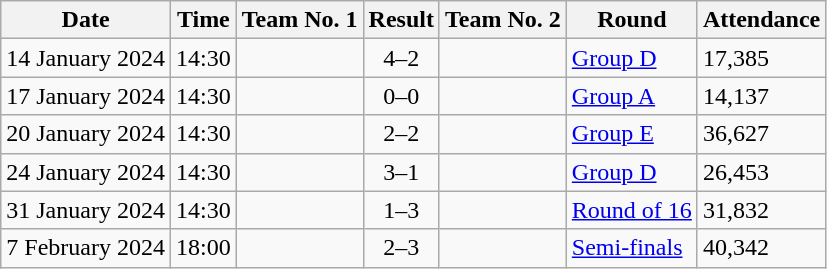<table class="wikitable">
<tr>
<th>Date</th>
<th>Time</th>
<th>Team No. 1</th>
<th>Result</th>
<th>Team No. 2</th>
<th>Round</th>
<th>Attendance</th>
</tr>
<tr>
<td>14 January 2024</td>
<td>14:30</td>
<td></td>
<td align="center">4–2</td>
<td></td>
<td><a href='#'>Group D</a></td>
<td>17,385</td>
</tr>
<tr>
<td>17 January 2024</td>
<td>14:30</td>
<td></td>
<td align="center">0–0</td>
<td></td>
<td><a href='#'>Group A</a></td>
<td>14,137</td>
</tr>
<tr>
<td>20 January 2024</td>
<td>14:30</td>
<td></td>
<td align="center">2–2</td>
<td></td>
<td><a href='#'>Group E</a></td>
<td>36,627</td>
</tr>
<tr>
<td>24 January 2024</td>
<td>14:30</td>
<td></td>
<td align="center">3–1</td>
<td></td>
<td><a href='#'>Group D</a></td>
<td>26,453</td>
</tr>
<tr>
<td>31 January 2024</td>
<td>14:30</td>
<td></td>
<td align="center">1–3</td>
<td></td>
<td><a href='#'>Round of 16</a></td>
<td>31,832</td>
</tr>
<tr>
<td>7 February 2024</td>
<td>18:00</td>
<td></td>
<td align="center">2–3</td>
<td></td>
<td><a href='#'>Semi-finals</a></td>
<td>40,342</td>
</tr>
</table>
